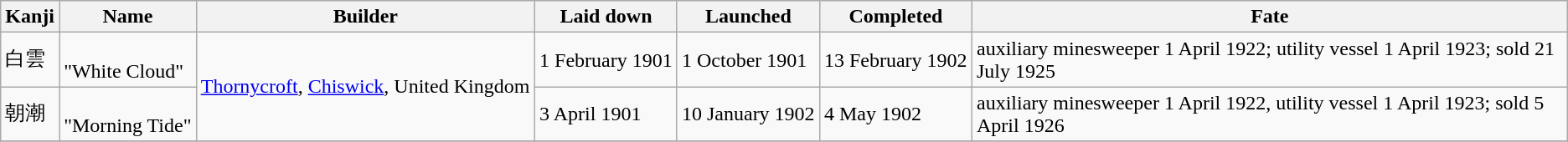<table class="wikitable">
<tr>
<th>Kanji</th>
<th>Name</th>
<th>Builder</th>
<th>Laid down</th>
<th>Launched</th>
<th>Completed</th>
<th width="38%">Fate</th>
</tr>
<tr>
<td>白雲</td>
<td><br>"White Cloud"</td>
<td rowspan=2><a href='#'>Thornycroft</a>, <a href='#'>Chiswick</a>, United Kingdom</td>
<td>1 February 1901</td>
<td>1 October 1901</td>
<td>13 February 1902</td>
<td>auxiliary minesweeper 1 April 1922; utility vessel 1 April 1923; sold 21 July 1925</td>
</tr>
<tr>
<td>朝潮</td>
<td><br>"Morning Tide"</td>
<td>3 April 1901</td>
<td>10 January 1902</td>
<td>4 May 1902</td>
<td>auxiliary minesweeper 1 April 1922, utility vessel 1 April 1923; sold 5 April 1926</td>
</tr>
<tr>
</tr>
</table>
